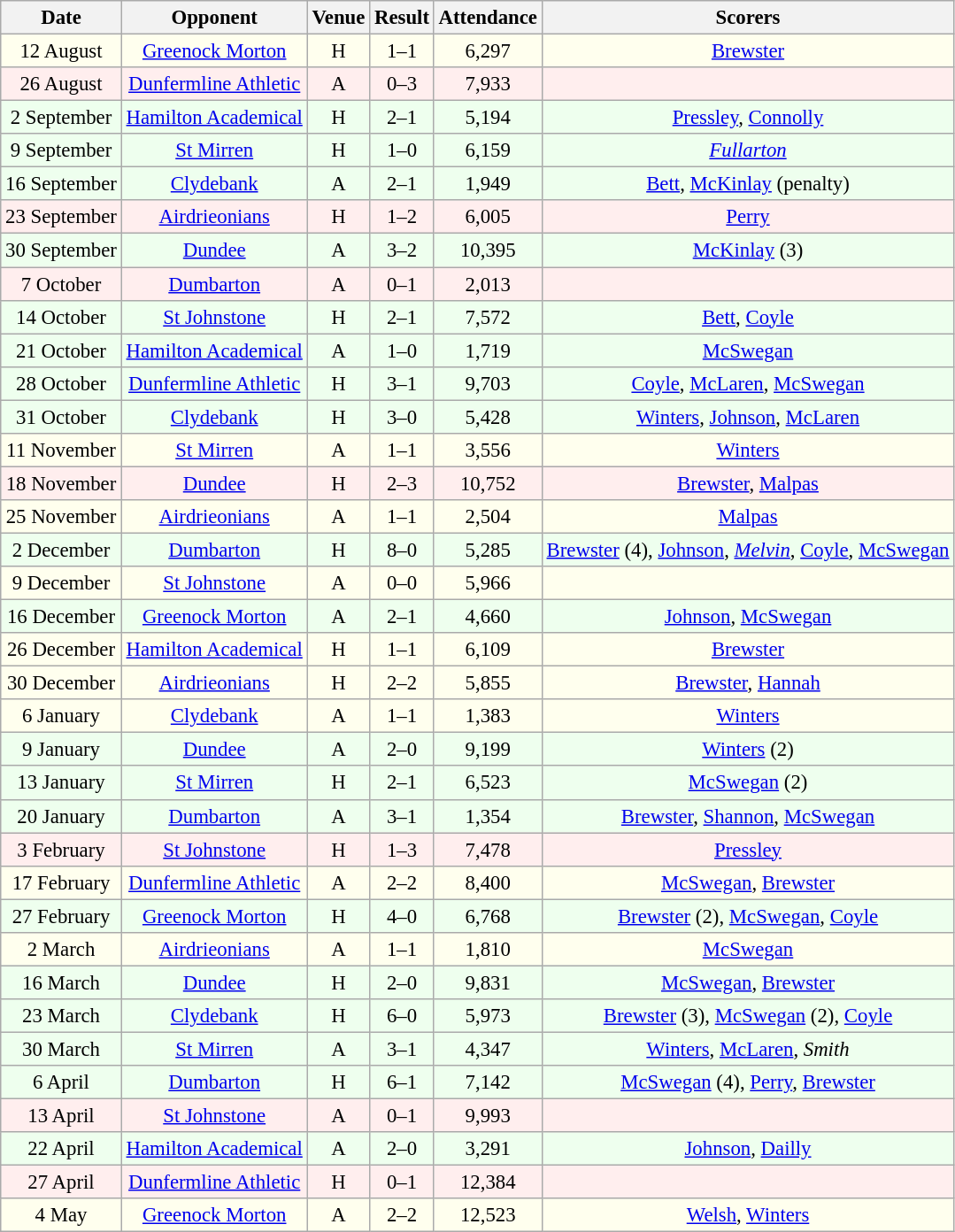<table class="wikitable sortable" style="font-size:95%; text-align:center">
<tr>
<th>Date</th>
<th>Opponent</th>
<th>Venue</th>
<th>Result</th>
<th>Attendance</th>
<th>Scorers</th>
</tr>
<tr style="background:#ffe;">
<td>12 August</td>
<td><a href='#'>Greenock Morton</a></td>
<td>H</td>
<td>1–1</td>
<td>6,297</td>
<td><a href='#'>Brewster</a></td>
</tr>
<tr style="background:#fee;">
<td>26 August</td>
<td><a href='#'>Dunfermline Athletic</a></td>
<td>A</td>
<td>0–3</td>
<td>7,933</td>
<td></td>
</tr>
<tr style="background:#efe;">
<td>2 September</td>
<td><a href='#'>Hamilton Academical</a></td>
<td>H</td>
<td>2–1</td>
<td>5,194</td>
<td><a href='#'>Pressley</a>, <a href='#'>Connolly</a></td>
</tr>
<tr style="background:#efe;">
<td>9 September</td>
<td><a href='#'>St Mirren</a></td>
<td>H</td>
<td>1–0</td>
<td>6,159</td>
<td><em><a href='#'>Fullarton</a></em></td>
</tr>
<tr style="background:#efe;">
<td>16 September</td>
<td><a href='#'>Clydebank</a></td>
<td>A</td>
<td>2–1</td>
<td>1,949</td>
<td><a href='#'>Bett</a>, <a href='#'>McKinlay</a> (penalty)</td>
</tr>
<tr style="background:#fee;">
<td>23 September</td>
<td><a href='#'>Airdrieonians</a></td>
<td>H</td>
<td>1–2</td>
<td>6,005</td>
<td><a href='#'>Perry</a></td>
</tr>
<tr style="background:#efe;">
<td>30 September</td>
<td><a href='#'>Dundee</a></td>
<td>A</td>
<td>3–2</td>
<td>10,395</td>
<td><a href='#'>McKinlay</a> (3)</td>
</tr>
<tr style="background:#fee;">
<td>7 October</td>
<td><a href='#'>Dumbarton</a></td>
<td>A</td>
<td>0–1</td>
<td>2,013</td>
<td></td>
</tr>
<tr style="background:#efe;">
<td>14 October</td>
<td><a href='#'>St Johnstone</a></td>
<td>H</td>
<td>2–1</td>
<td>7,572</td>
<td><a href='#'>Bett</a>, <a href='#'>Coyle</a></td>
</tr>
<tr style="background:#efe;">
<td>21 October</td>
<td><a href='#'>Hamilton Academical</a></td>
<td>A</td>
<td>1–0</td>
<td>1,719</td>
<td><a href='#'>McSwegan</a></td>
</tr>
<tr style="background:#efe;">
<td>28 October</td>
<td><a href='#'>Dunfermline Athletic</a></td>
<td>H</td>
<td>3–1</td>
<td>9,703</td>
<td><a href='#'>Coyle</a>, <a href='#'>McLaren</a>, <a href='#'>McSwegan</a></td>
</tr>
<tr style="background:#efe;">
<td>31 October</td>
<td><a href='#'>Clydebank</a></td>
<td>H</td>
<td>3–0</td>
<td>5,428</td>
<td><a href='#'>Winters</a>, <a href='#'>Johnson</a>, <a href='#'>McLaren</a></td>
</tr>
<tr style="background:#ffe;">
<td>11 November</td>
<td><a href='#'>St Mirren</a></td>
<td>A</td>
<td>1–1</td>
<td>3,556</td>
<td><a href='#'>Winters</a></td>
</tr>
<tr style="background:#fee;">
<td>18 November</td>
<td><a href='#'>Dundee</a></td>
<td>H</td>
<td>2–3</td>
<td>10,752</td>
<td><a href='#'>Brewster</a>, <a href='#'>Malpas</a></td>
</tr>
<tr style="background:#ffe;">
<td>25 November</td>
<td><a href='#'>Airdrieonians</a></td>
<td>A</td>
<td>1–1</td>
<td>2,504</td>
<td><a href='#'>Malpas</a></td>
</tr>
<tr style="background:#efe;">
<td>2 December</td>
<td><a href='#'>Dumbarton</a></td>
<td>H</td>
<td>8–0</td>
<td>5,285</td>
<td><a href='#'>Brewster</a> (4), <a href='#'>Johnson</a>, <em><a href='#'>Melvin</a></em>, <a href='#'>Coyle</a>, <a href='#'>McSwegan</a></td>
</tr>
<tr style="background:#ffe;">
<td>9 December</td>
<td><a href='#'>St Johnstone</a></td>
<td>A</td>
<td>0–0</td>
<td>5,966</td>
<td></td>
</tr>
<tr style="background:#efe;">
<td>16 December</td>
<td><a href='#'>Greenock Morton</a></td>
<td>A</td>
<td>2–1</td>
<td>4,660</td>
<td><a href='#'>Johnson</a>, <a href='#'>McSwegan</a></td>
</tr>
<tr style="background:#ffe;">
<td>26 December</td>
<td><a href='#'>Hamilton Academical</a></td>
<td>H</td>
<td>1–1</td>
<td>6,109</td>
<td><a href='#'>Brewster</a></td>
</tr>
<tr style="background:#ffe;">
<td>30 December</td>
<td><a href='#'>Airdrieonians</a></td>
<td>H</td>
<td>2–2</td>
<td>5,855</td>
<td><a href='#'>Brewster</a>, <a href='#'>Hannah</a></td>
</tr>
<tr style="background:#ffe;">
<td>6 January</td>
<td><a href='#'>Clydebank</a></td>
<td>A</td>
<td>1–1</td>
<td>1,383</td>
<td><a href='#'>Winters</a></td>
</tr>
<tr style="background:#efe;">
<td>9 January</td>
<td><a href='#'>Dundee</a></td>
<td>A</td>
<td>2–0</td>
<td>9,199</td>
<td><a href='#'>Winters</a> (2)</td>
</tr>
<tr style="background:#efe;">
<td>13 January</td>
<td><a href='#'>St Mirren</a></td>
<td>H</td>
<td>2–1</td>
<td>6,523</td>
<td><a href='#'>McSwegan</a> (2)</td>
</tr>
<tr style="background:#efe;">
<td>20 January</td>
<td><a href='#'>Dumbarton</a></td>
<td>A</td>
<td>3–1</td>
<td>1,354</td>
<td><a href='#'>Brewster</a>, <a href='#'>Shannon</a>, <a href='#'>McSwegan</a></td>
</tr>
<tr style="background:#fee;">
<td>3 February</td>
<td><a href='#'>St Johnstone</a></td>
<td>H</td>
<td>1–3</td>
<td>7,478</td>
<td><a href='#'>Pressley</a></td>
</tr>
<tr style="background:#ffe;">
<td>17 February</td>
<td><a href='#'>Dunfermline Athletic</a></td>
<td>A</td>
<td>2–2</td>
<td>8,400</td>
<td><a href='#'>McSwegan</a>, <a href='#'>Brewster</a></td>
</tr>
<tr style="background:#efe;">
<td>27 February</td>
<td><a href='#'>Greenock Morton</a></td>
<td>H</td>
<td>4–0</td>
<td>6,768</td>
<td><a href='#'>Brewster</a> (2), <a href='#'>McSwegan</a>, <a href='#'>Coyle</a></td>
</tr>
<tr style="background:#ffe;">
<td>2 March</td>
<td><a href='#'>Airdrieonians</a></td>
<td>A</td>
<td>1–1</td>
<td>1,810</td>
<td><a href='#'>McSwegan</a></td>
</tr>
<tr style="background:#efe;">
<td>16 March</td>
<td><a href='#'>Dundee</a></td>
<td>H</td>
<td>2–0</td>
<td>9,831</td>
<td><a href='#'>McSwegan</a>, <a href='#'>Brewster</a></td>
</tr>
<tr style="background:#efe;">
<td>23 March</td>
<td><a href='#'>Clydebank</a></td>
<td>H</td>
<td>6–0</td>
<td>5,973</td>
<td><a href='#'>Brewster</a> (3), <a href='#'>McSwegan</a> (2), <a href='#'>Coyle</a></td>
</tr>
<tr style="background:#efe;">
<td>30 March</td>
<td><a href='#'>St Mirren</a></td>
<td>A</td>
<td>3–1</td>
<td>4,347</td>
<td><a href='#'>Winters</a>, <a href='#'>McLaren</a>, <em>Smith</em></td>
</tr>
<tr style="background:#efe;">
<td>6 April</td>
<td><a href='#'>Dumbarton</a></td>
<td>H</td>
<td>6–1</td>
<td>7,142</td>
<td><a href='#'>McSwegan</a> (4), <a href='#'>Perry</a>, <a href='#'>Brewster</a></td>
</tr>
<tr style="background:#fee;">
<td>13 April</td>
<td><a href='#'>St Johnstone</a></td>
<td>A</td>
<td>0–1</td>
<td>9,993</td>
<td></td>
</tr>
<tr style="background:#efe;">
<td>22 April</td>
<td><a href='#'>Hamilton Academical</a></td>
<td>A</td>
<td>2–0</td>
<td>3,291</td>
<td><a href='#'>Johnson</a>, <a href='#'>Dailly</a></td>
</tr>
<tr style="background:#fee;">
<td>27 April</td>
<td><a href='#'>Dunfermline Athletic</a></td>
<td>H</td>
<td>0–1</td>
<td>12,384</td>
<td></td>
</tr>
<tr style="background:#ffe;">
<td>4 May</td>
<td><a href='#'>Greenock Morton</a></td>
<td>A</td>
<td>2–2</td>
<td>12,523</td>
<td><a href='#'>Welsh</a>, <a href='#'>Winters</a></td>
</tr>
</table>
